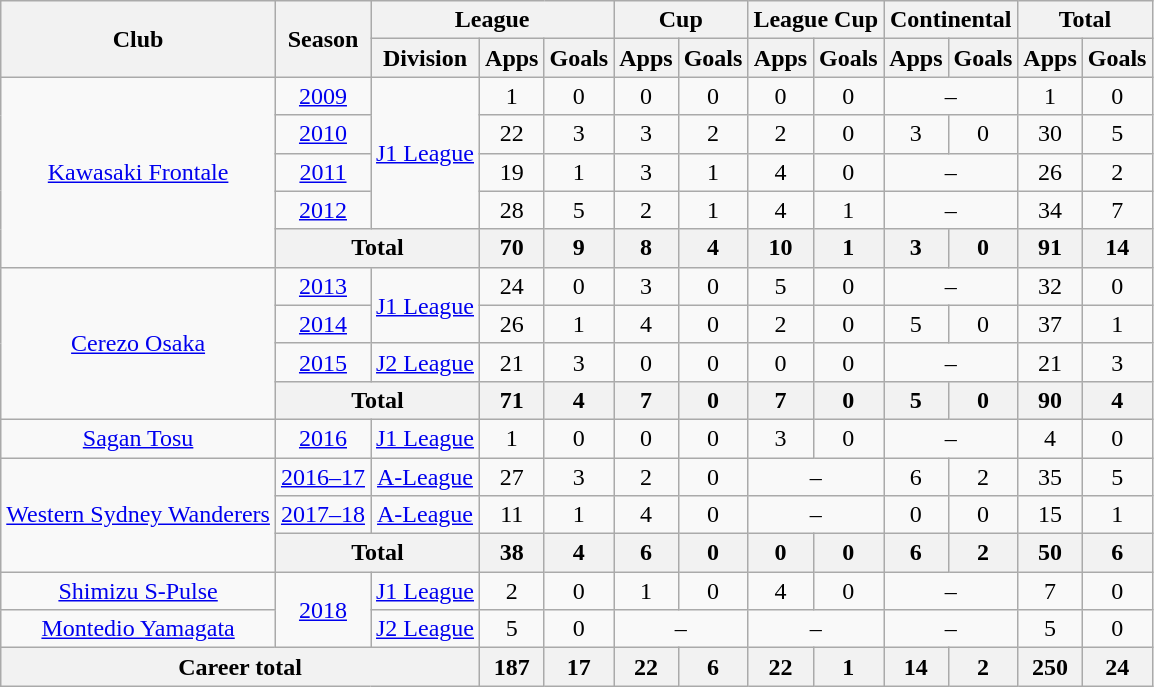<table class="wikitable" style="text-align:center">
<tr>
<th rowspan="2">Club</th>
<th rowspan="2">Season</th>
<th colspan="3">League</th>
<th colspan="2">Cup</th>
<th colspan="2">League Cup</th>
<th colspan="2">Continental</th>
<th colspan="2">Total</th>
</tr>
<tr>
<th>Division</th>
<th>Apps</th>
<th>Goals</th>
<th>Apps</th>
<th>Goals</th>
<th>Apps</th>
<th>Goals</th>
<th>Apps</th>
<th>Goals</th>
<th>Apps</th>
<th>Goals</th>
</tr>
<tr>
<td rowspan="5"><a href='#'>Kawasaki Frontale</a></td>
<td><a href='#'>2009</a></td>
<td rowspan="4"><a href='#'>J1 League</a></td>
<td>1</td>
<td>0</td>
<td>0</td>
<td>0</td>
<td>0</td>
<td>0</td>
<td colspan="2">–</td>
<td>1</td>
<td>0</td>
</tr>
<tr>
<td><a href='#'>2010</a></td>
<td>22</td>
<td>3</td>
<td>3</td>
<td>2</td>
<td>2</td>
<td>0</td>
<td>3</td>
<td>0</td>
<td>30</td>
<td>5</td>
</tr>
<tr>
<td><a href='#'>2011</a></td>
<td>19</td>
<td>1</td>
<td>3</td>
<td>1</td>
<td>4</td>
<td>0</td>
<td colspan="2">–</td>
<td>26</td>
<td>2</td>
</tr>
<tr>
<td><a href='#'>2012</a></td>
<td>28</td>
<td>5</td>
<td>2</td>
<td>1</td>
<td>4</td>
<td>1</td>
<td colspan="2">–</td>
<td>34</td>
<td>7</td>
</tr>
<tr>
<th colspan="2">Total</th>
<th>70</th>
<th>9</th>
<th>8</th>
<th>4</th>
<th>10</th>
<th>1</th>
<th>3</th>
<th>0</th>
<th>91</th>
<th>14</th>
</tr>
<tr>
<td rowspan="4"><a href='#'>Cerezo Osaka</a></td>
<td><a href='#'>2013</a></td>
<td rowspan="2"><a href='#'>J1 League</a></td>
<td>24</td>
<td>0</td>
<td>3</td>
<td>0</td>
<td>5</td>
<td>0</td>
<td colspan="2">–</td>
<td>32</td>
<td>0</td>
</tr>
<tr>
<td><a href='#'>2014</a></td>
<td>26</td>
<td>1</td>
<td>4</td>
<td>0</td>
<td>2</td>
<td>0</td>
<td>5</td>
<td>0</td>
<td>37</td>
<td>1</td>
</tr>
<tr>
<td><a href='#'>2015</a></td>
<td rowspan="1"><a href='#'>J2 League</a></td>
<td>21</td>
<td>3</td>
<td>0</td>
<td>0</td>
<td>0</td>
<td>0</td>
<td colspan="2">–</td>
<td>21</td>
<td>3</td>
</tr>
<tr>
<th colspan="2">Total</th>
<th>71</th>
<th>4</th>
<th>7</th>
<th>0</th>
<th>7</th>
<th>0</th>
<th>5</th>
<th>0</th>
<th>90</th>
<th>4</th>
</tr>
<tr>
<td rowspan="1"><a href='#'>Sagan Tosu</a></td>
<td><a href='#'>2016</a></td>
<td rowspan="1"><a href='#'>J1 League</a></td>
<td>1</td>
<td>0</td>
<td>0</td>
<td>0</td>
<td>3</td>
<td>0</td>
<td colspan="2">–</td>
<td>4</td>
<td>0</td>
</tr>
<tr>
<td rowspan="3"><a href='#'>Western Sydney Wanderers</a></td>
<td><a href='#'>2016–17</a></td>
<td rowspan="1"><a href='#'>A-League</a></td>
<td>27</td>
<td>3</td>
<td>2</td>
<td>0</td>
<td colspan="2">–</td>
<td>6</td>
<td>2</td>
<td>35</td>
<td>5</td>
</tr>
<tr>
<td><a href='#'>2017–18</a></td>
<td rowspan="1"><a href='#'>A-League</a></td>
<td>11</td>
<td>1</td>
<td>4</td>
<td>0</td>
<td colspan="2">–</td>
<td>0</td>
<td>0</td>
<td>15</td>
<td>1</td>
</tr>
<tr>
<th colspan="2">Total</th>
<th>38</th>
<th>4</th>
<th>6</th>
<th>0</th>
<th>0</th>
<th>0</th>
<th>6</th>
<th>2</th>
<th>50</th>
<th>6</th>
</tr>
<tr>
<td rowspan="1"><a href='#'>Shimizu S-Pulse</a></td>
<td rowspan="2"><a href='#'>2018</a></td>
<td><a href='#'>J1 League</a></td>
<td>2</td>
<td>0</td>
<td>1</td>
<td>0</td>
<td>4</td>
<td>0</td>
<td colspan="2">–</td>
<td>7</td>
<td>0</td>
</tr>
<tr>
<td rowspan="1"><a href='#'>Montedio Yamagata</a></td>
<td><a href='#'>J2 League</a></td>
<td>5</td>
<td>0</td>
<td colspan="2">–</td>
<td colspan="2">–</td>
<td colspan="2">–</td>
<td>5</td>
<td>0</td>
</tr>
<tr>
<th colspan="3">Career total</th>
<th>187</th>
<th>17</th>
<th>22</th>
<th>6</th>
<th>22</th>
<th>1</th>
<th>14</th>
<th>2</th>
<th>250</th>
<th>24</th>
</tr>
</table>
